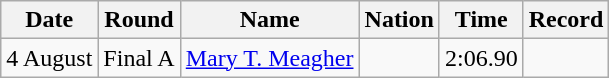<table class=wikitable style=text-align:center>
<tr>
<th>Date</th>
<th>Round</th>
<th>Name</th>
<th>Nation</th>
<th>Time</th>
<th>Record</th>
</tr>
<tr>
<td>4 August</td>
<td>Final A</td>
<td align=left><a href='#'>Mary T. Meagher</a></td>
<td></td>
<td>2:06.90</td>
<td></td>
</tr>
</table>
